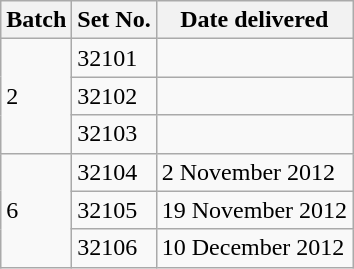<table class="wikitable">
<tr>
<th>Batch</th>
<th>Set No.</th>
<th>Date delivered</th>
</tr>
<tr>
<td rowspan="3">2</td>
<td>32101</td>
<td></td>
</tr>
<tr>
<td>32102</td>
<td></td>
</tr>
<tr>
<td>32103</td>
<td></td>
</tr>
<tr>
<td rowspan="3">6</td>
<td>32104</td>
<td>2 November 2012</td>
</tr>
<tr>
<td>32105</td>
<td>19 November 2012</td>
</tr>
<tr>
<td>32106</td>
<td>10 December 2012</td>
</tr>
</table>
